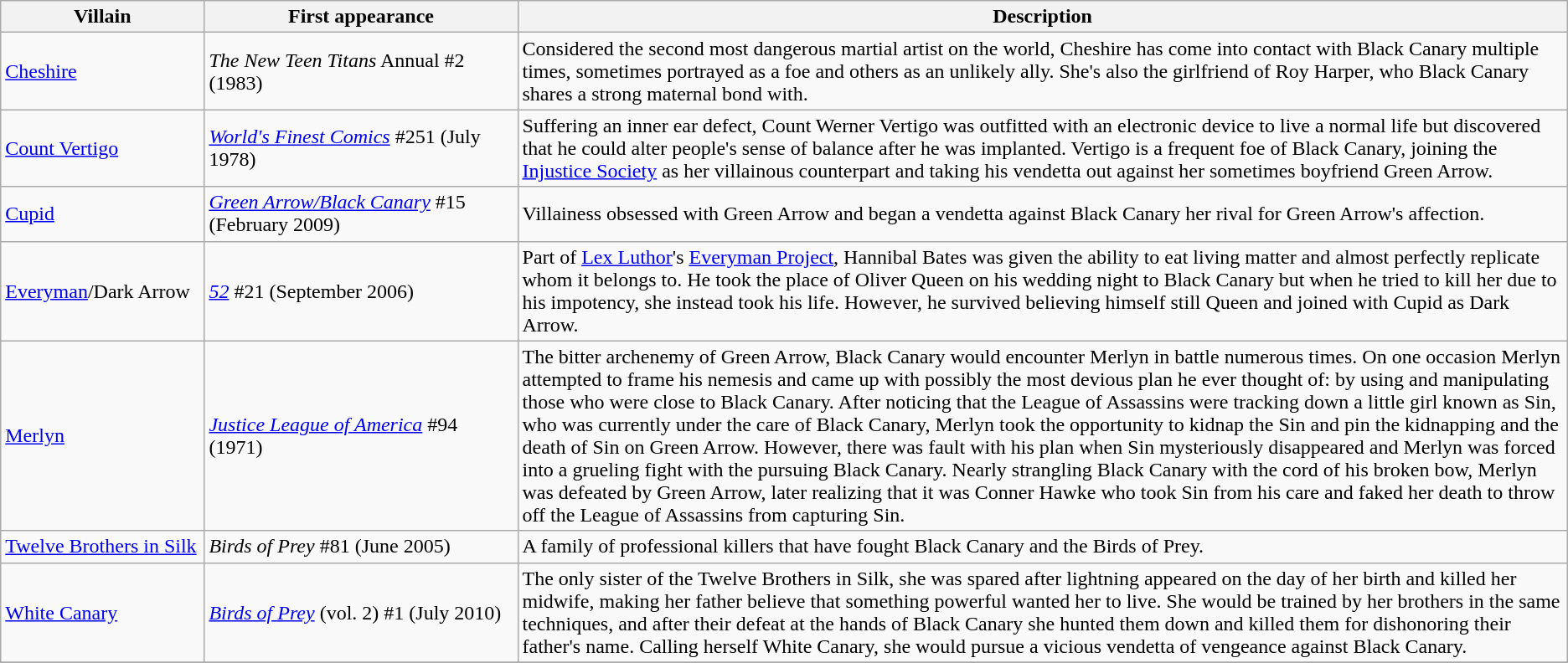<table class="wikitable">
<tr ">
<th style="width:13%;">Villain</th>
<th style="width:20%;">First appearance</th>
<th style="width:67%;">Description</th>
</tr>
<tr>
<td><a href='#'>Cheshire</a></td>
<td><em>The New Teen Titans</em> Annual #2 (1983)</td>
<td>Considered the second most dangerous martial artist on the world, Cheshire has  come into contact with Black Canary multiple times, sometimes portrayed as a foe and others as an unlikely ally. She's also the girlfriend of Roy Harper, who Black Canary shares a strong maternal bond with.</td>
</tr>
<tr>
<td><a href='#'>Count Vertigo</a></td>
<td><em><a href='#'>World's Finest Comics</a></em> #251 (July 1978)</td>
<td>Suffering an inner ear defect, Count Werner Vertigo was outfitted with an electronic device to live a normal life but discovered that he could alter people's sense of balance after he was implanted. Vertigo is a frequent foe of Black Canary, joining the <a href='#'>Injustice Society</a> as her villainous counterpart and taking his vendetta out against her sometimes boyfriend Green Arrow.</td>
</tr>
<tr>
<td><a href='#'>Cupid</a></td>
<td><em><a href='#'>Green Arrow/Black Canary</a></em> #15 (February 2009)</td>
<td>Villainess obsessed with Green Arrow and began a vendetta against Black Canary her rival for Green Arrow's affection.</td>
</tr>
<tr>
<td><a href='#'>Everyman</a>/Dark Arrow</td>
<td><em><a href='#'>52</a></em> #21 (September 2006)</td>
<td>Part of <a href='#'>Lex Luthor</a>'s <a href='#'>Everyman Project</a>, Hannibal Bates was given the ability to eat living matter and almost perfectly replicate whom it belongs to. He took the place of Oliver Queen on his wedding night to Black Canary but when he tried to kill her due to his impotency, she instead took his life. However, he survived believing himself still Queen and joined with Cupid as Dark Arrow.</td>
</tr>
<tr>
<td><a href='#'>Merlyn</a></td>
<td><em><a href='#'>Justice League of America</a></em> #94 (1971)</td>
<td>The bitter archenemy of Green Arrow, Black Canary would encounter Merlyn in battle numerous times. On one occasion Merlyn attempted to frame his nemesis and came up with possibly the most devious plan he ever thought of: by using and manipulating those who were close to Black Canary. After noticing that the League of Assassins were tracking down a little girl known as Sin, who was currently under the care of Black Canary, Merlyn took the opportunity to kidnap the Sin and pin the kidnapping and the death of Sin on Green Arrow. However, there was fault with his plan when Sin mysteriously disappeared and Merlyn was forced into a grueling fight with the pursuing Black Canary. Nearly strangling Black Canary with the cord of his broken bow, Merlyn was defeated by Green Arrow, later realizing that it was Conner Hawke who took Sin from his care and faked her death to throw off the League of Assassins from capturing Sin.</td>
</tr>
<tr>
<td><a href='#'>Twelve Brothers in Silk</a></td>
<td><em>Birds of Prey</em> #81 (June 2005)</td>
<td>A family of professional killers that have fought Black Canary and the Birds of Prey.</td>
</tr>
<tr>
<td><a href='#'>White Canary</a></td>
<td><em><a href='#'>Birds of Prey</a></em> (vol. 2) #1 (July 2010)</td>
<td>The only sister of the Twelve Brothers in Silk, she was spared after lightning appeared on the day of her birth and killed her midwife, making her father believe that something powerful wanted her to live. She would be trained by her brothers in the same techniques, and after their defeat at the hands of Black Canary she hunted them down and killed them for dishonoring their father's name. Calling herself White Canary, she would pursue a vicious vendetta of vengeance against Black Canary.</td>
</tr>
<tr>
</tr>
</table>
